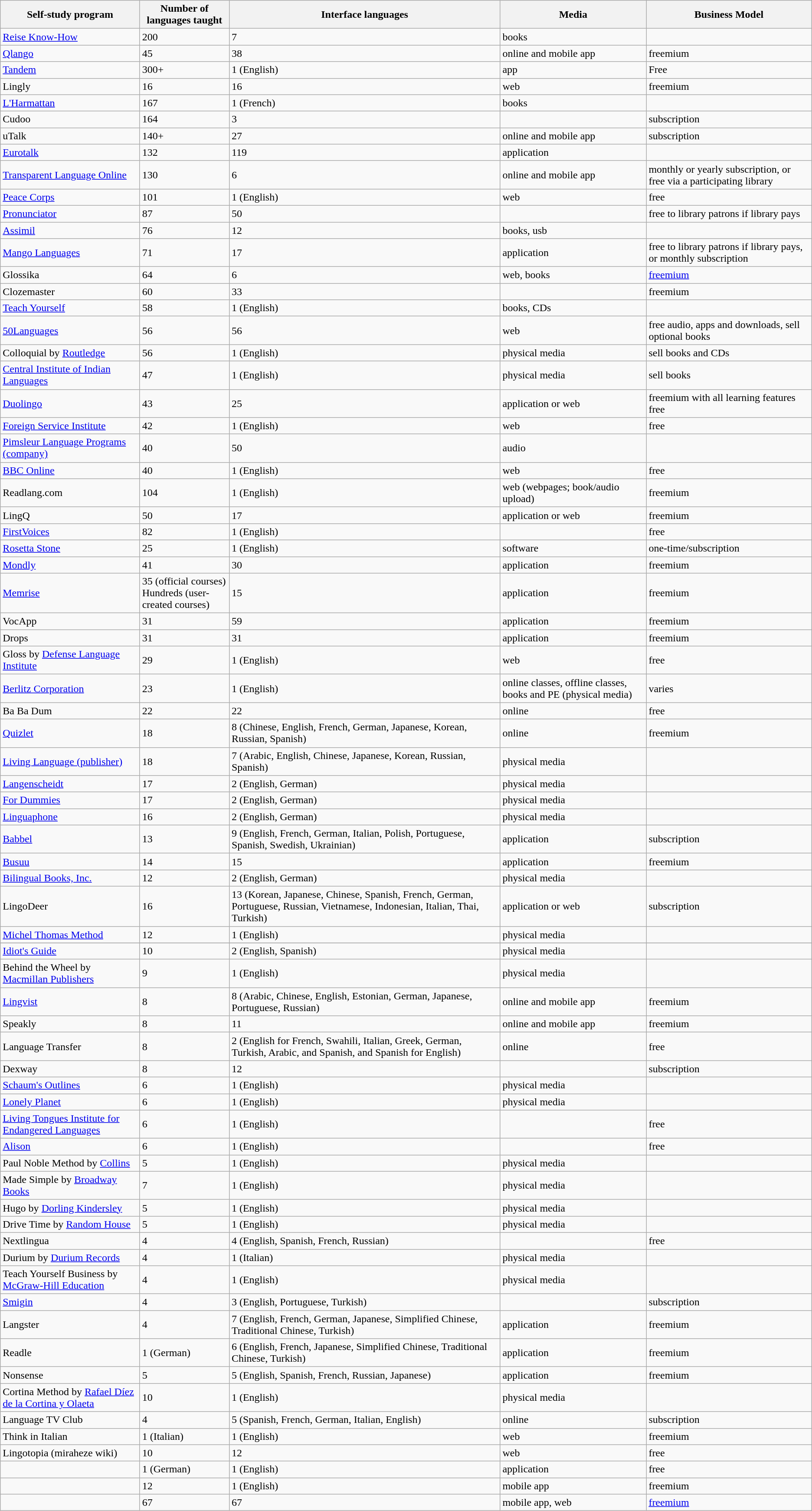<table class="wikitable sortable">
<tr>
<th>Self-study program</th>
<th>Number of languages taught</th>
<th>Interface languages</th>
<th>Media</th>
<th>Business Model</th>
</tr>
<tr>
<td><a href='#'>Reise Know-How</a></td>
<td>200</td>
<td>7</td>
<td>books</td>
<td></td>
</tr>
<tr>
<td><a href='#'>Qlango</a></td>
<td>45</td>
<td>38</td>
<td>online and mobile app</td>
<td>freemium</td>
</tr>
<tr>
<td><a href='#'>Tandem</a></td>
<td>300+</td>
<td>1 (English)</td>
<td>app</td>
<td>Free</td>
</tr>
<tr>
<td>Lingly</td>
<td>16</td>
<td>16</td>
<td>web</td>
<td>freemium</td>
</tr>
<tr>
<td><a href='#'>L'Harmattan</a></td>
<td>167</td>
<td>1 (French)</td>
<td>books</td>
<td></td>
</tr>
<tr>
<td>Cudoo</td>
<td>164</td>
<td>3</td>
<td></td>
<td>subscription</td>
</tr>
<tr>
<td>uTalk</td>
<td>140+</td>
<td>27</td>
<td>online and mobile app</td>
<td>subscription</td>
</tr>
<tr>
<td><a href='#'>Eurotalk</a></td>
<td>132</td>
<td>119</td>
<td>application</td>
<td></td>
</tr>
<tr>
<td><a href='#'>Transparent Language Online</a></td>
<td>130</td>
<td>6</td>
<td>online and mobile app</td>
<td>monthly or yearly subscription, or free via a participating library</td>
</tr>
<tr>
<td><a href='#'>Peace Corps</a></td>
<td>101</td>
<td>1 (English)</td>
<td>web</td>
<td>free</td>
</tr>
<tr>
<td><a href='#'>Pronunciator</a></td>
<td>87</td>
<td>50</td>
<td></td>
<td>free to library patrons if library pays</td>
</tr>
<tr>
<td><a href='#'>Assimil</a></td>
<td>76</td>
<td>12</td>
<td>books, usb</td>
<td></td>
</tr>
<tr>
<td><a href='#'>Mango Languages</a></td>
<td>71</td>
<td>17</td>
<td>application</td>
<td>free to library patrons if library pays, or monthly subscription</td>
</tr>
<tr>
<td>Glossika</td>
<td>64</td>
<td>6</td>
<td>web, books</td>
<td><a href='#'>freemium</a></td>
</tr>
<tr>
<td>Clozemaster</td>
<td>60</td>
<td>33</td>
<td></td>
<td>freemium</td>
</tr>
<tr>
<td><a href='#'>Teach Yourself</a></td>
<td>58</td>
<td>1 (English)</td>
<td>books, CDs</td>
<td></td>
</tr>
<tr>
<td><a href='#'>50Languages</a></td>
<td>56</td>
<td>56</td>
<td>web</td>
<td>free audio, apps and downloads, sell optional books</td>
</tr>
<tr>
<td>Colloquial by <a href='#'>Routledge</a></td>
<td>56</td>
<td>1 (English)</td>
<td>physical media</td>
<td>sell books and CDs</td>
</tr>
<tr>
<td><a href='#'>Central Institute of Indian Languages</a></td>
<td>47</td>
<td>1 (English)</td>
<td>physical media</td>
<td>sell books</td>
</tr>
<tr>
<td><a href='#'>Duolingo</a></td>
<td>43</td>
<td>25</td>
<td>application or web</td>
<td>freemium with all learning features free</td>
</tr>
<tr>
<td><a href='#'>Foreign Service Institute</a></td>
<td>42</td>
<td>1 (English)</td>
<td>web</td>
<td>free</td>
</tr>
<tr>
<td><a href='#'>Pimsleur Language Programs (company)</a></td>
<td>40</td>
<td>50</td>
<td>audio</td>
<td></td>
</tr>
<tr>
<td><a href='#'>BBC Online</a></td>
<td>40</td>
<td>1 (English)</td>
<td>web</td>
<td>free</td>
</tr>
<tr>
<td>Readlang.com</td>
<td>104</td>
<td>1 (English)</td>
<td>web (webpages; book/audio upload)</td>
<td>freemium</td>
</tr>
<tr>
<td>LingQ</td>
<td>50</td>
<td>17</td>
<td>application or web</td>
<td>freemium</td>
</tr>
<tr>
<td><a href='#'>FirstVoices</a></td>
<td>82</td>
<td>1 (English)</td>
<td></td>
<td>free</td>
</tr>
<tr>
<td><a href='#'>Rosetta Stone</a></td>
<td>25</td>
<td>1 (English)</td>
<td>software</td>
<td>one-time/subscription </td>
</tr>
<tr>
<td><a href='#'>Mondly</a></td>
<td>41</td>
<td>30</td>
<td>application</td>
<td>freemium</td>
</tr>
<tr>
<td><a href='#'>Memrise</a></td>
<td>35 (official courses)<br> Hundreds (user-created courses)</td>
<td>15</td>
<td>application</td>
<td>freemium</td>
</tr>
<tr>
<td>VocApp</td>
<td>31</td>
<td>59</td>
<td>application</td>
<td>freemium</td>
</tr>
<tr>
<td>Drops</td>
<td>31</td>
<td>31</td>
<td>application</td>
<td>freemium</td>
</tr>
<tr>
<td>Gloss by <a href='#'>Defense Language Institute</a></td>
<td>29</td>
<td>1 (English)</td>
<td>web</td>
<td>free</td>
</tr>
<tr>
<td><a href='#'>Berlitz Corporation</a></td>
<td>23</td>
<td>1 (English)</td>
<td>online classes, offline classes, books and PE (physical media)</td>
<td>varies</td>
</tr>
<tr>
<td>Ba Ba Dum</td>
<td>22</td>
<td>22</td>
<td>online</td>
<td>free</td>
</tr>
<tr>
<td><a href='#'>Quizlet</a></td>
<td>18</td>
<td>8 (Chinese, English, French, German, Japanese, Korean, Russian, Spanish)</td>
<td>online</td>
<td>freemium</td>
</tr>
<tr>
<td><a href='#'>Living Language (publisher)</a></td>
<td>18</td>
<td>7 (Arabic, English, Chinese, Japanese, Korean, Russian, Spanish)</td>
<td>physical media</td>
<td></td>
</tr>
<tr>
<td><a href='#'>Langenscheidt</a></td>
<td>17</td>
<td>2 (English, German)</td>
<td>physical media</td>
<td></td>
</tr>
<tr>
<td><a href='#'>For Dummies</a></td>
<td>17</td>
<td>2 (English, German)</td>
<td>physical media</td>
<td></td>
</tr>
<tr>
<td><a href='#'>Linguaphone</a></td>
<td>16</td>
<td>2 (English, German)</td>
<td>physical media</td>
<td></td>
</tr>
<tr>
<td><a href='#'>Babbel</a></td>
<td>13</td>
<td>9 (English, French, German, Italian, Polish, Portuguese, Spanish, Swedish, Ukrainian)</td>
<td>application</td>
<td>subscription</td>
</tr>
<tr>
<td><a href='#'>Busuu</a></td>
<td>14</td>
<td>15</td>
<td>application</td>
<td>freemium</td>
</tr>
<tr>
<td><a href='#'>Bilingual Books, Inc.</a></td>
<td>12</td>
<td>2 (English, German)</td>
<td>physical media</td>
<td></td>
</tr>
<tr>
<td>LingoDeer</td>
<td>16</td>
<td>13 (Korean, Japanese, Chinese, Spanish, French, German, Portuguese, Russian, Vietnamese, Indonesian, Italian, Thai, Turkish)</td>
<td>application or web</td>
<td>subscription</td>
</tr>
<tr>
<td><a href='#'>Michel Thomas Method</a></td>
<td>12</td>
<td>1 (English)</td>
<td>physical media</td>
<td></td>
</tr>
<tr>
</tr>
<tr>
<td><a href='#'>Idiot's Guide</a></td>
<td>10</td>
<td>2 (English, Spanish)</td>
<td>physical media</td>
<td></td>
</tr>
<tr>
<td>Behind the Wheel by <a href='#'>Macmillan Publishers</a></td>
<td>9</td>
<td>1 (English)</td>
<td>physical media</td>
<td></td>
</tr>
<tr>
<td><a href='#'>Lingvist</a></td>
<td>8</td>
<td>8 (Arabic, Chinese, English, Estonian, German, Japanese, Portuguese, Russian)</td>
<td>online and mobile app</td>
<td>freemium</td>
</tr>
<tr>
<td>Speakly</td>
<td>8</td>
<td>11</td>
<td>online and mobile app</td>
<td>freemium</td>
</tr>
<tr>
<td>Language Transfer</td>
<td>8</td>
<td>2 (English for French, Swahili, Italian, Greek, German, Turkish, Arabic, and Spanish, and Spanish for English)</td>
<td>online</td>
<td>free</td>
</tr>
<tr>
<td>Dexway</td>
<td>8</td>
<td>12</td>
<td></td>
<td>subscription</td>
</tr>
<tr>
<td><a href='#'>Schaum's Outlines</a></td>
<td>6</td>
<td>1 (English)</td>
<td>physical media</td>
<td></td>
</tr>
<tr>
<td><a href='#'>Lonely Planet</a></td>
<td>6</td>
<td>1 (English)</td>
<td>physical media</td>
<td></td>
</tr>
<tr>
<td><a href='#'>Living Tongues Institute for Endangered Languages</a></td>
<td>6</td>
<td>1 (English)</td>
<td></td>
<td>free</td>
</tr>
<tr>
<td><a href='#'>Alison</a></td>
<td>6</td>
<td>1 (English)</td>
<td></td>
<td>free</td>
</tr>
<tr>
<td>Paul Noble Method by <a href='#'>Collins</a></td>
<td>5</td>
<td>1 (English)</td>
<td>physical media</td>
<td></td>
</tr>
<tr>
<td>Made Simple by <a href='#'>Broadway Books</a></td>
<td>7</td>
<td>1 (English)</td>
<td>physical media</td>
<td></td>
</tr>
<tr>
<td>Hugo by <a href='#'>Dorling Kindersley</a></td>
<td>5</td>
<td>1 (English)</td>
<td>physical media</td>
<td></td>
</tr>
<tr>
<td>Drive Time by <a href='#'>Random House</a></td>
<td>5</td>
<td>1 (English)</td>
<td>physical media</td>
<td></td>
</tr>
<tr>
<td>Nextlingua</td>
<td>4</td>
<td>4 (English, Spanish, French, Russian)</td>
<td></td>
<td>free</td>
</tr>
<tr>
<td>Durium by <a href='#'>Durium Records</a></td>
<td>4</td>
<td>1 (Italian)</td>
<td>physical media</td>
<td></td>
</tr>
<tr>
<td>Teach Yourself Business by <a href='#'>McGraw-Hill Education</a></td>
<td>4</td>
<td>1 (English)</td>
<td>physical media</td>
<td></td>
</tr>
<tr>
<td><a href='#'>Smigin</a></td>
<td>4</td>
<td>3 (English, Portuguese, Turkish)</td>
<td></td>
<td>subscription</td>
</tr>
<tr>
<td>Langster</td>
<td>4</td>
<td>7 (English, French, German, Japanese, Simplified Chinese, Traditional Chinese, Turkish)</td>
<td>application</td>
<td>freemium</td>
</tr>
<tr>
<td>Readle</td>
<td>1 (German)</td>
<td>6 (English, French, Japanese, Simplified Chinese, Traditional Chinese, Turkish)</td>
<td>application</td>
<td>freemium</td>
</tr>
<tr>
<td>Nonsense</td>
<td>5</td>
<td>5 (English, Spanish, French, Russian, Japanese)</td>
<td>application</td>
<td>freemium</td>
</tr>
<tr>
<td>Cortina Method by <a href='#'>Rafael Díez de la Cortina y Olaeta</a></td>
<td>10</td>
<td>1 (English)</td>
<td>physical media</td>
<td></td>
</tr>
<tr>
<td>Language TV Club</td>
<td>4</td>
<td>5 (Spanish, French, German, Italian, English)</td>
<td>online</td>
<td>subscription</td>
</tr>
<tr>
<td>Think in Italian</td>
<td>1 (Italian)</td>
<td>1 (English)</td>
<td>web</td>
<td>freemium</td>
</tr>
<tr>
<td>Lingotopia (miraheze wiki)</td>
<td>10</td>
<td>12</td>
<td>web</td>
<td>free</td>
</tr>
<tr>
<td></td>
<td>1 (German)</td>
<td>1 (English)</td>
<td>application</td>
<td>free</td>
</tr>
<tr>
<td></td>
<td>12</td>
<td>1 (English)</td>
<td>mobile app</td>
<td>freemium</td>
</tr>
<tr>
<td></td>
<td>67</td>
<td>67</td>
<td>mobile app, web</td>
<td><a href='#'>freemium</a></td>
</tr>
</table>
